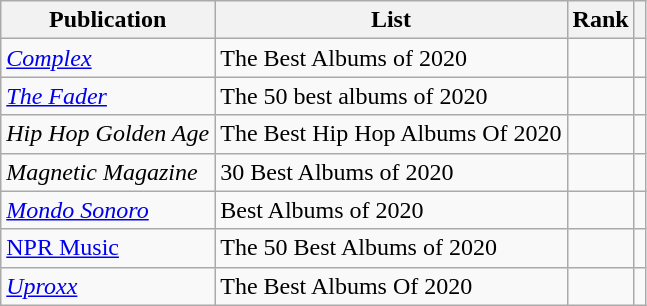<table class="sortable wikitable">
<tr>
<th>Publication</th>
<th>List</th>
<th>Rank</th>
<th class="unsortable"></th>
</tr>
<tr>
<td><em><a href='#'>Complex</a></em></td>
<td>The Best Albums of 2020</td>
<td></td>
<td></td>
</tr>
<tr>
<td><em><a href='#'>The Fader</a></em></td>
<td>The 50 best albums of 2020</td>
<td></td>
<td></td>
</tr>
<tr>
<td><em>Hip Hop Golden Age</em></td>
<td>The Best Hip Hop Albums Of 2020</td>
<td></td>
<td></td>
</tr>
<tr>
<td><em>Magnetic Magazine</em></td>
<td>30 Best Albums of 2020</td>
<td></td>
<td></td>
</tr>
<tr>
<td><em><a href='#'>Mondo Sonoro</a></em></td>
<td>Best Albums of 2020</td>
<td></td>
<td></td>
</tr>
<tr>
<td><a href='#'>NPR Music</a></td>
<td>The 50 Best Albums of 2020</td>
<td></td>
<td></td>
</tr>
<tr>
<td><em><a href='#'>Uproxx</a></em></td>
<td>The Best Albums Of 2020</td>
<td></td>
<td></td>
</tr>
</table>
